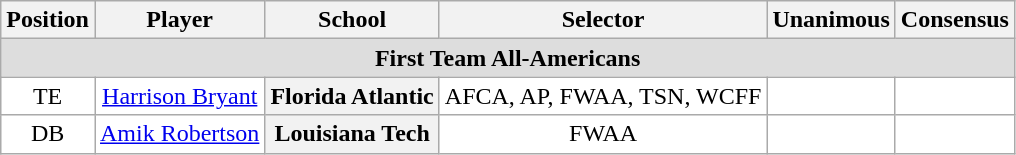<table class="wikitable" border="0">
<tr>
<th>Position</th>
<th>Player</th>
<th>School</th>
<th>Selector</th>
<th>Unanimous</th>
<th>Consensus</th>
</tr>
<tr>
<td colspan="6" style="text-align:center; background:#ddd;"><strong>First Team All-Americans</strong></td>
</tr>
<tr style="text-align:center;">
<td style="background:white">TE</td>
<td style="background:white"><a href='#'>Harrison Bryant</a></td>
<th style=>Florida Atlantic</th>
<td style="background:white">AFCA, AP, FWAA, TSN, WCFF</td>
<td style="background:white"></td>
<td style="background:white"></td>
</tr>
<tr style="text-align:center;">
<td style="background:white">DB</td>
<td style="background:white"><a href='#'>Amik Robertson</a></td>
<th style=>Louisiana Tech</th>
<td style="background:white">FWAA</td>
<td style="background:white"></td>
<td style="background:white"></td>
</tr>
</table>
